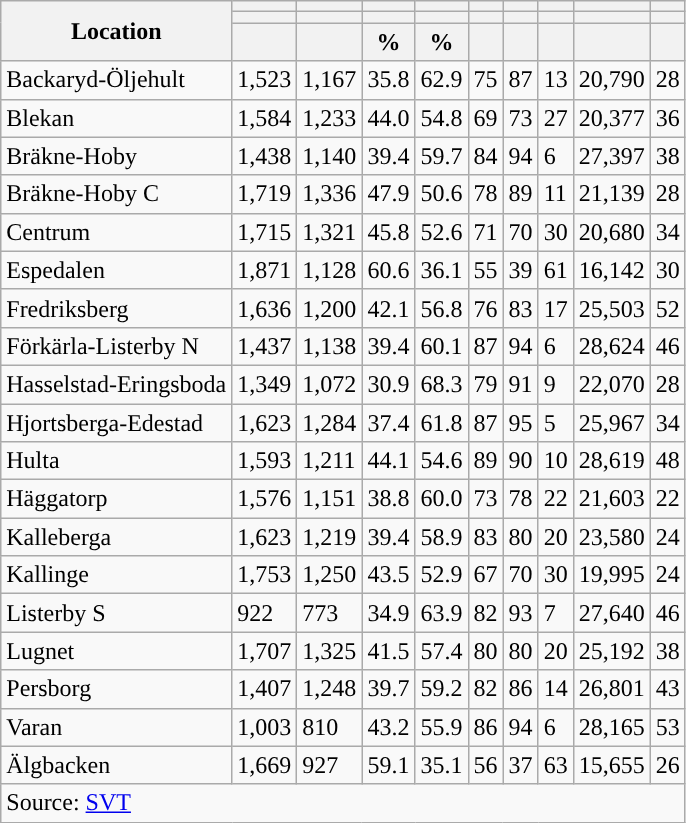<table role="presentation" class="wikitable sortable mw-collapsible mw-collapsed">
<tr>
<th rowspan="3">Location</th>
<th></th>
<th></th>
<th></th>
<th></th>
<th></th>
<th></th>
<th></th>
<th></th>
<th></th>
</tr>
<tr>
<th></th>
<th></th>
<th style="background:"></th>
<th style="background:"></th>
<th></th>
<th></th>
<th></th>
<th></th>
<th></th>
</tr>
<tr>
<th data-sort-type="number"></th>
<th data-sort-type="number"></th>
<th data-sort-type="number">%</th>
<th data-sort-type="number">%</th>
<th data-sort-type="number"></th>
<th data-sort-type="number"></th>
<th data-sort-type="number"></th>
<th data-sort-type="number"></th>
<th data-sort-type="number"></th>
</tr>
<tr>
<td align="left">Backaryd-Öljehult</td>
<td>1,523</td>
<td>1,167</td>
<td>35.8</td>
<td>62.9</td>
<td>75</td>
<td>87</td>
<td>13</td>
<td>20,790</td>
<td>28</td>
</tr>
<tr>
<td align="left">Blekan</td>
<td>1,584</td>
<td>1,233</td>
<td>44.0</td>
<td>54.8</td>
<td>69</td>
<td>73</td>
<td>27</td>
<td>20,377</td>
<td>36</td>
</tr>
<tr>
<td align="left">Bräkne-Hoby</td>
<td>1,438</td>
<td>1,140</td>
<td>39.4</td>
<td>59.7</td>
<td>84</td>
<td>94</td>
<td>6</td>
<td>27,397</td>
<td>38</td>
</tr>
<tr>
<td align="left">Bräkne-Hoby C</td>
<td>1,719</td>
<td>1,336</td>
<td>47.9</td>
<td>50.6</td>
<td>78</td>
<td>89</td>
<td>11</td>
<td>21,139</td>
<td>28</td>
</tr>
<tr>
<td align="left">Centrum</td>
<td>1,715</td>
<td>1,321</td>
<td>45.8</td>
<td>52.6</td>
<td>71</td>
<td>70</td>
<td>30</td>
<td>20,680</td>
<td>34</td>
</tr>
<tr>
<td align="left">Espedalen</td>
<td>1,871</td>
<td>1,128</td>
<td>60.6</td>
<td>36.1</td>
<td>55</td>
<td>39</td>
<td>61</td>
<td>16,142</td>
<td>30</td>
</tr>
<tr>
<td align="left">Fredriksberg</td>
<td>1,636</td>
<td>1,200</td>
<td>42.1</td>
<td>56.8</td>
<td>76</td>
<td>83</td>
<td>17</td>
<td>25,503</td>
<td>52</td>
</tr>
<tr>
<td align="left">Förkärla-Listerby N</td>
<td>1,437</td>
<td>1,138</td>
<td>39.4</td>
<td>60.1</td>
<td>87</td>
<td>94</td>
<td>6</td>
<td>28,624</td>
<td>46</td>
</tr>
<tr>
<td align="left">Hasselstad-Eringsboda</td>
<td>1,349</td>
<td>1,072</td>
<td>30.9</td>
<td>68.3</td>
<td>79</td>
<td>91</td>
<td>9</td>
<td>22,070</td>
<td>28</td>
</tr>
<tr>
<td align="left">Hjortsberga-Edestad</td>
<td>1,623</td>
<td>1,284</td>
<td>37.4</td>
<td>61.8</td>
<td>87</td>
<td>95</td>
<td>5</td>
<td>25,967</td>
<td>34</td>
</tr>
<tr>
<td align="left">Hulta</td>
<td>1,593</td>
<td>1,211</td>
<td>44.1</td>
<td>54.6</td>
<td>89</td>
<td>90</td>
<td>10</td>
<td>28,619</td>
<td>48</td>
</tr>
<tr>
<td align="left">Häggatorp</td>
<td>1,576</td>
<td>1,151</td>
<td>38.8</td>
<td>60.0</td>
<td>73</td>
<td>78</td>
<td>22</td>
<td>21,603</td>
<td>22</td>
</tr>
<tr>
<td align="left">Kalleberga</td>
<td>1,623</td>
<td>1,219</td>
<td>39.4</td>
<td>58.9</td>
<td>83</td>
<td>80</td>
<td>20</td>
<td>23,580</td>
<td>24</td>
</tr>
<tr>
<td align="left">Kallinge</td>
<td>1,753</td>
<td>1,250</td>
<td>43.5</td>
<td>52.9</td>
<td>67</td>
<td>70</td>
<td>30</td>
<td>19,995</td>
<td>24</td>
</tr>
<tr>
<td align="left">Listerby S</td>
<td>922</td>
<td>773</td>
<td>34.9</td>
<td>63.9</td>
<td>82</td>
<td>93</td>
<td>7</td>
<td>27,640</td>
<td>46</td>
</tr>
<tr>
<td align="left">Lugnet</td>
<td>1,707</td>
<td>1,325</td>
<td>41.5</td>
<td>57.4</td>
<td>80</td>
<td>80</td>
<td>20</td>
<td>25,192</td>
<td>38</td>
</tr>
<tr>
<td align="left">Persborg</td>
<td>1,407</td>
<td>1,248</td>
<td>39.7</td>
<td>59.2</td>
<td>82</td>
<td>86</td>
<td>14</td>
<td>26,801</td>
<td>43</td>
</tr>
<tr>
<td align="left">Varan</td>
<td>1,003</td>
<td>810</td>
<td>43.2</td>
<td>55.9</td>
<td>86</td>
<td>94</td>
<td>6</td>
<td>28,165</td>
<td>53</td>
</tr>
<tr>
<td align="left">Älgbacken</td>
<td>1,669</td>
<td>927</td>
<td>59.1</td>
<td>35.1</td>
<td>56</td>
<td>37</td>
<td>63</td>
<td>15,655</td>
<td>26</td>
</tr>
<tr>
<td colspan="10" align="left">Source: <a href='#'>SVT</a></td>
</tr>
</table>
